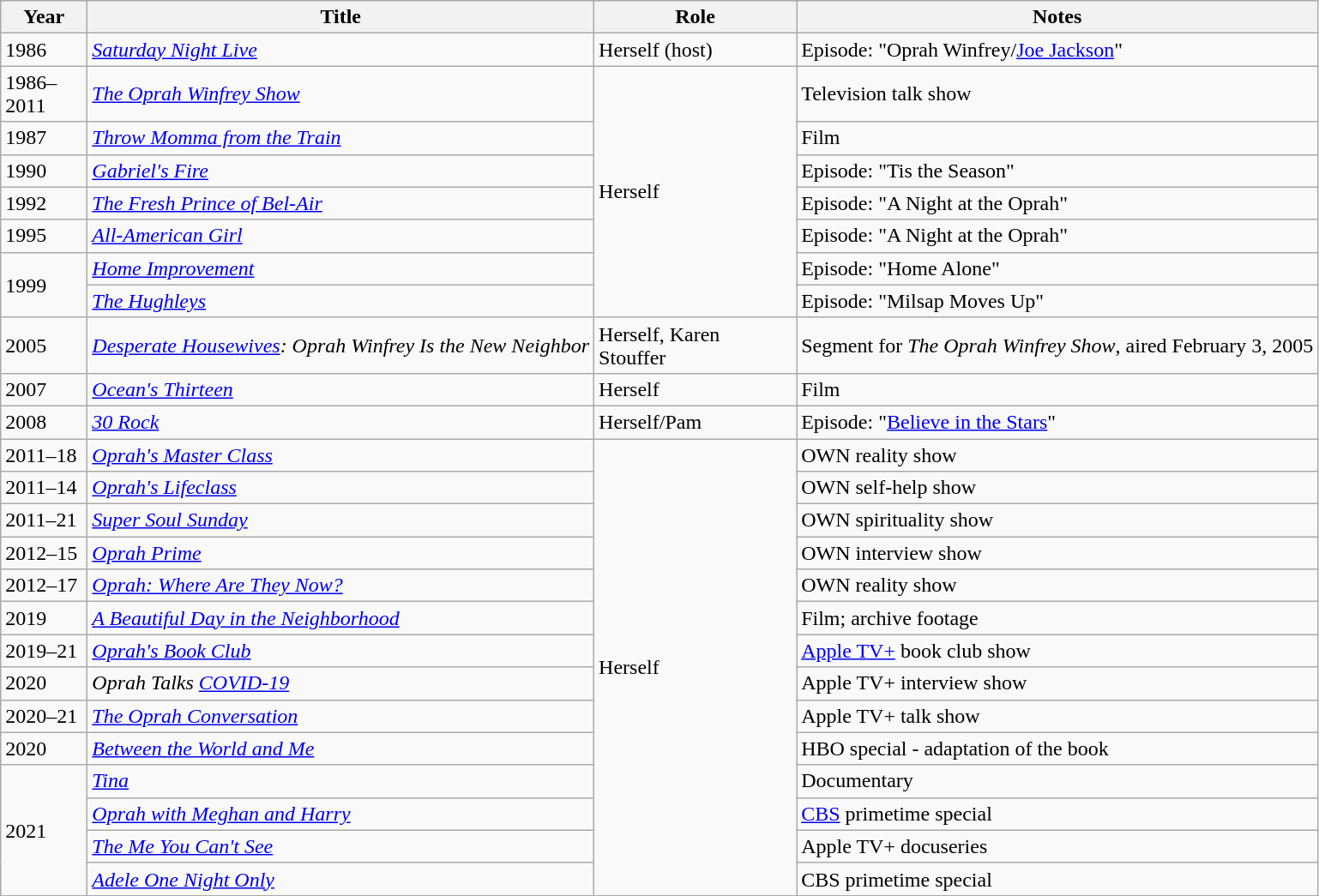<table class="wikitable sortable">
<tr>
<th style="width:60px;">Year</th>
<th>Title</th>
<th style="width:150px;">Role</th>
<th class="unsortable">Notes</th>
</tr>
<tr>
<td>1986</td>
<td><em><a href='#'>Saturday Night Live</a></em></td>
<td>Herself (host)</td>
<td>Episode: "Oprah Winfrey/<a href='#'>Joe Jackson</a>"</td>
</tr>
<tr>
<td>1986–2011</td>
<td><em><a href='#'>The Oprah Winfrey Show</a></em></td>
<td rowspan=7>Herself</td>
<td>Television talk show</td>
</tr>
<tr>
<td>1987</td>
<td><em><a href='#'>Throw Momma from the Train</a></em></td>
<td>Film</td>
</tr>
<tr>
<td>1990</td>
<td><em><a href='#'>Gabriel's Fire</a></em></td>
<td>Episode: "Tis the Season"</td>
</tr>
<tr>
<td>1992</td>
<td><em><a href='#'>The Fresh Prince of Bel-Air</a></em></td>
<td>Episode: "A Night at the Oprah"</td>
</tr>
<tr>
<td>1995</td>
<td><em><a href='#'>All-American Girl</a></em></td>
<td>Episode: "A Night at the Oprah"</td>
</tr>
<tr>
<td rowspan=2>1999</td>
<td><em><a href='#'>Home Improvement</a></em></td>
<td>Episode: "Home Alone"</td>
</tr>
<tr>
<td><em><a href='#'>The Hughleys</a></em></td>
<td>Episode: "Milsap Moves Up"</td>
</tr>
<tr>
<td>2005</td>
<td><em><a href='#'>Desperate Housewives</a>: Oprah Winfrey Is the New Neighbor</em></td>
<td>Herself, Karen Stouffer</td>
<td>Segment for <em>The Oprah Winfrey Show</em>, aired February 3, 2005</td>
</tr>
<tr>
<td>2007</td>
<td><em><a href='#'>Ocean's Thirteen</a></em></td>
<td>Herself</td>
<td>Film</td>
</tr>
<tr>
<td>2008</td>
<td><em><a href='#'>30 Rock</a></em></td>
<td>Herself/Pam</td>
<td>Episode: "<a href='#'>Believe in the Stars</a>"</td>
</tr>
<tr>
<td>2011–18</td>
<td><em><a href='#'>Oprah's Master Class</a></em></td>
<td rowspan="15">Herself</td>
<td>OWN reality show</td>
</tr>
<tr>
<td>2011–14</td>
<td><em><a href='#'>Oprah's Lifeclass</a></em></td>
<td>OWN self-help show</td>
</tr>
<tr>
<td>2011–21</td>
<td><em><a href='#'>Super Soul Sunday</a></em></td>
<td>OWN spirituality show</td>
</tr>
<tr>
<td>2012–15</td>
<td><em><a href='#'>Oprah Prime</a></em></td>
<td>OWN interview show</td>
</tr>
<tr>
<td>2012–17</td>
<td><em><a href='#'>Oprah: Where Are They Now?</a></em></td>
<td>OWN reality show</td>
</tr>
<tr>
<td>2019</td>
<td><em><a href='#'>A Beautiful Day in the Neighborhood</a></em></td>
<td>Film; archive footage</td>
</tr>
<tr>
<td>2019–21</td>
<td><em><a href='#'>Oprah's Book Club</a></em></td>
<td><a href='#'>Apple TV+</a> book club show</td>
</tr>
<tr>
<td>2020</td>
<td><em>Oprah Talks <a href='#'>COVID-19</a></em></td>
<td>Apple TV+ interview show</td>
</tr>
<tr>
<td>2020–21</td>
<td><em><a href='#'>The Oprah Conversation</a></em></td>
<td>Apple TV+ talk show</td>
</tr>
<tr>
<td>2020</td>
<td><em><a href='#'>Between the World and Me</a></em></td>
<td>HBO special - adaptation of the book</td>
</tr>
<tr>
<td rowspan=4>2021</td>
<td><em><a href='#'>Tina</a></em></td>
<td>Documentary</td>
</tr>
<tr>
<td><em><a href='#'>Oprah with Meghan and Harry</a></em></td>
<td><a href='#'>CBS</a> primetime special</td>
</tr>
<tr>
<td><em><a href='#'>The Me You Can't See</a></em></td>
<td>Apple TV+ docuseries</td>
</tr>
<tr>
<td><em><a href='#'>Adele One Night Only</a></em></td>
<td>CBS primetime special</td>
</tr>
<tr>
</tr>
</table>
